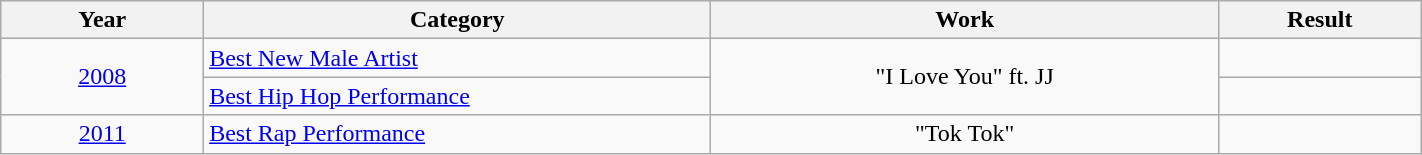<table | width="75%" class="wikitable sortable">
<tr>
<th width="10%">Year</th>
<th width="25%">Category</th>
<th width="25%">Work</th>
<th width="10%">Result</th>
</tr>
<tr>
<td align="center" rowspan=2><a href='#'>2008</a></td>
<td><a href='#'>Best New Male Artist</a></td>
<td align="center" rowspan=2>"I Love You" ft. JJ</td>
<td></td>
</tr>
<tr>
<td><a href='#'>Best Hip Hop Performance</a></td>
<td></td>
</tr>
<tr>
<td align="center"><a href='#'>2011</a></td>
<td><a href='#'>Best Rap Performance</a></td>
<td align="center" rowspan=2>"Tok Tok"</td>
<td></td>
</tr>
</table>
